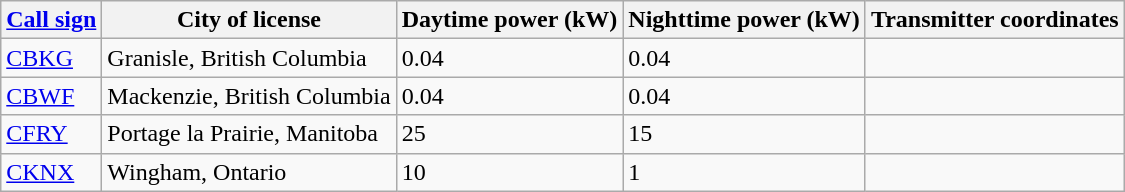<table class="wikitable sortable">
<tr>
<th><a href='#'>Call sign</a></th>
<th>City of license</th>
<th>Daytime power (kW)</th>
<th>Nighttime power (kW)</th>
<th>Transmitter coordinates</th>
</tr>
<tr>
<td><a href='#'>CBKG</a></td>
<td>Granisle, British Columbia</td>
<td>0.04</td>
<td>0.04</td>
<td></td>
</tr>
<tr>
<td><a href='#'>CBWF</a></td>
<td>Mackenzie, British Columbia</td>
<td>0.04</td>
<td>0.04</td>
<td></td>
</tr>
<tr>
<td><a href='#'>CFRY</a></td>
<td>Portage la Prairie, Manitoba</td>
<td>25</td>
<td>15</td>
<td></td>
</tr>
<tr>
<td><a href='#'>CKNX</a></td>
<td>Wingham, Ontario</td>
<td>10</td>
<td>1</td>
<td></td>
</tr>
</table>
